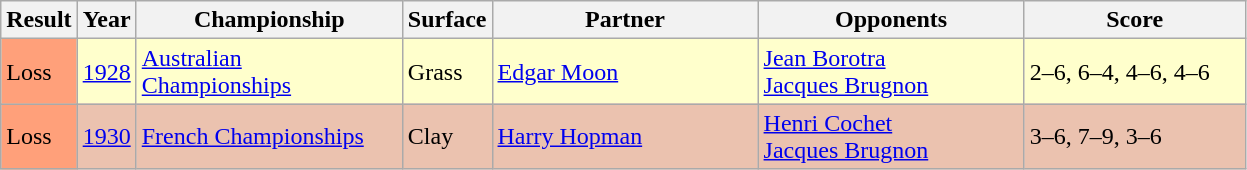<table class="sortable wikitable">
<tr>
<th style="width:40px">Result</th>
<th style="width:30px">Year</th>
<th style="width:170px">Championship</th>
<th style="width:50px">Surface</th>
<th style="width:170px">Partner</th>
<th style="width:170px">Opponents</th>
<th style="width:140px"  class="unsortable">Score</th>
</tr>
<tr style="background:#ffffcc;">
<td style="background:#ffa07a;">Loss</td>
<td><a href='#'>1928</a></td>
<td><a href='#'>Australian Championships</a></td>
<td>Grass</td>
<td> <a href='#'>Edgar Moon</a></td>
<td> <a href='#'>Jean Borotra</a> <br>  <a href='#'>Jacques Brugnon</a></td>
<td>2–6, 6–4, 4–6, 4–6</td>
</tr>
<tr style="background:#ebc2af;">
<td style="background:#ffa07a;">Loss</td>
<td><a href='#'>1930</a></td>
<td><a href='#'>French Championships</a></td>
<td>Clay</td>
<td> <a href='#'>Harry Hopman</a></td>
<td> <a href='#'>Henri Cochet</a> <br>  <a href='#'>Jacques Brugnon</a></td>
<td>3–6, 7–9, 3–6</td>
</tr>
</table>
